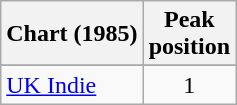<table class="wikitable sortable plainrowheaders">
<tr>
<th scope="col">Chart (1985)</th>
<th scope="col">Peak<br>position</th>
</tr>
<tr>
</tr>
<tr>
</tr>
<tr>
<td><a href='#'>UK Indie</a></td>
<td align="center">1</td>
</tr>
</table>
